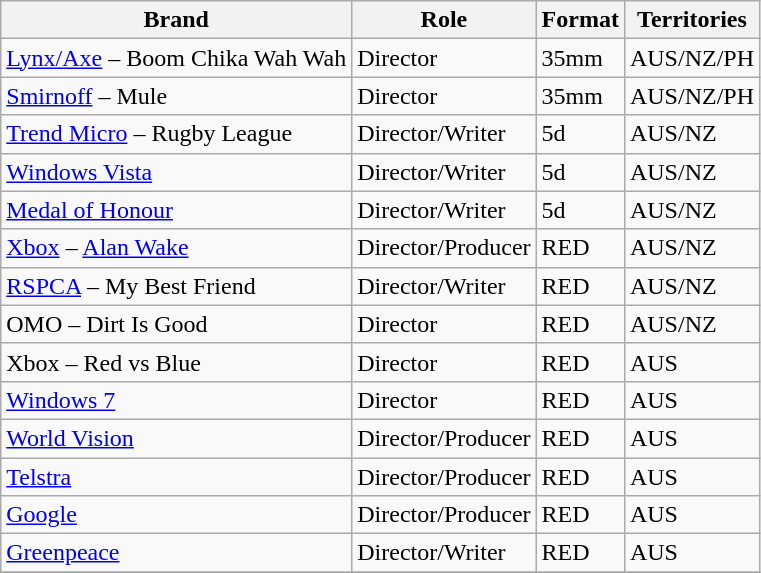<table class="wikitable">
<tr>
<th>Brand</th>
<th>Role</th>
<th>Format</th>
<th>Territories</th>
</tr>
<tr>
<td><a href='#'>Lynx/Axe</a> – Boom Chika Wah Wah</td>
<td>Director</td>
<td>35mm</td>
<td>AUS/NZ/PH</td>
</tr>
<tr>
<td><a href='#'>Smirnoff</a> – Mule</td>
<td>Director</td>
<td>35mm</td>
<td>AUS/NZ/PH</td>
</tr>
<tr>
<td><a href='#'>Trend Micro</a> – Rugby League</td>
<td>Director/Writer</td>
<td>5d</td>
<td>AUS/NZ</td>
</tr>
<tr>
<td><a href='#'>Windows Vista</a></td>
<td>Director/Writer</td>
<td>5d</td>
<td>AUS/NZ</td>
</tr>
<tr>
<td><a href='#'>Medal of Honour</a></td>
<td>Director/Writer</td>
<td>5d</td>
<td>AUS/NZ</td>
</tr>
<tr>
<td><a href='#'>Xbox</a> – <a href='#'>Alan Wake</a></td>
<td>Director/Producer</td>
<td>RED</td>
<td>AUS/NZ</td>
</tr>
<tr>
<td><a href='#'>RSPCA</a> – My Best Friend</td>
<td>Director/Writer</td>
<td>RED</td>
<td>AUS/NZ</td>
</tr>
<tr>
<td>OMO – Dirt Is Good</td>
<td>Director</td>
<td>RED</td>
<td>AUS/NZ</td>
</tr>
<tr>
<td>Xbox – Red vs Blue</td>
<td>Director</td>
<td>RED</td>
<td>AUS</td>
</tr>
<tr>
<td><a href='#'>Windows 7</a></td>
<td>Director</td>
<td>RED</td>
<td>AUS</td>
</tr>
<tr>
<td><a href='#'>World Vision</a></td>
<td>Director/Producer</td>
<td>RED</td>
<td>AUS</td>
</tr>
<tr>
<td><a href='#'>Telstra</a></td>
<td>Director/Producer</td>
<td>RED</td>
<td>AUS</td>
</tr>
<tr>
<td><a href='#'>Google</a></td>
<td>Director/Producer</td>
<td>RED</td>
<td>AUS</td>
</tr>
<tr>
<td><a href='#'>Greenpeace</a></td>
<td>Director/Writer</td>
<td>RED</td>
<td>AUS</td>
</tr>
<tr>
</tr>
</table>
